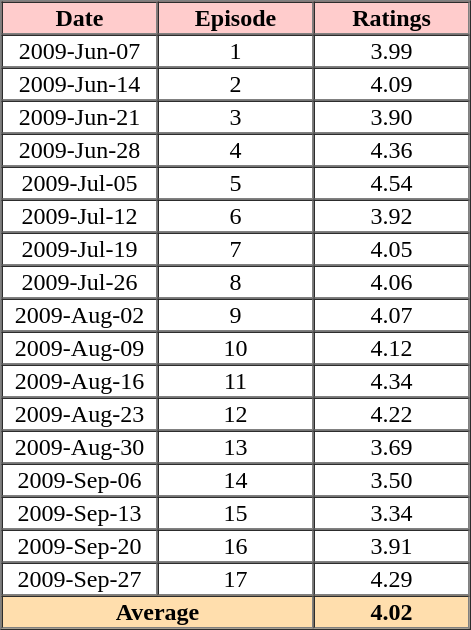<table border="1" cellpadding="1" cellspacing="0">
<tr>
<th width=100 bgcolor="#FFCCCC">Date</th>
<th width=100 bgcolor="#FFCCCC">Episode</th>
<th width=100 bgcolor="#FFCCCC">Ratings</th>
</tr>
<tr align=center>
<td>2009-Jun-07</td>
<td>1</td>
<td>3.99</td>
</tr>
<tr align=center>
<td>2009-Jun-14</td>
<td>2</td>
<td>4.09</td>
</tr>
<tr align=center>
<td>2009-Jun-21</td>
<td>3</td>
<td>3.90</td>
</tr>
<tr align=center>
<td>2009-Jun-28</td>
<td>4</td>
<td>4.36</td>
</tr>
<tr align=center>
<td>2009-Jul-05</td>
<td>5</td>
<td>4.54</td>
</tr>
<tr align=center>
<td>2009-Jul-12</td>
<td>6</td>
<td>3.92</td>
</tr>
<tr align=center>
<td>2009-Jul-19</td>
<td>7</td>
<td>4.05</td>
</tr>
<tr align=center>
<td>2009-Jul-26</td>
<td>8</td>
<td>4.06</td>
</tr>
<tr align=center>
<td>2009-Aug-02</td>
<td>9</td>
<td>4.07</td>
</tr>
<tr align=center>
<td>2009-Aug-09</td>
<td>10</td>
<td>4.12</td>
</tr>
<tr align=center>
<td>2009-Aug-16</td>
<td>11</td>
<td>4.34</td>
</tr>
<tr align=center>
<td>2009-Aug-23</td>
<td>12</td>
<td>4.22</td>
</tr>
<tr align=center>
<td>2009-Aug-30</td>
<td>13</td>
<td>3.69</td>
</tr>
<tr align=center>
<td>2009-Sep-06</td>
<td>14</td>
<td>3.50</td>
</tr>
<tr align=center>
<td>2009-Sep-13</td>
<td>15</td>
<td>3.34</td>
</tr>
<tr align=center>
<td>2009-Sep-20</td>
<td>16</td>
<td>3.91</td>
</tr>
<tr align=center>
<td>2009-Sep-27</td>
<td>17</td>
<td>4.29</td>
</tr>
<tr align="center" style="background:#ffdead;">
<th colspan=2>Average</th>
<th>4.02</th>
</tr>
</table>
